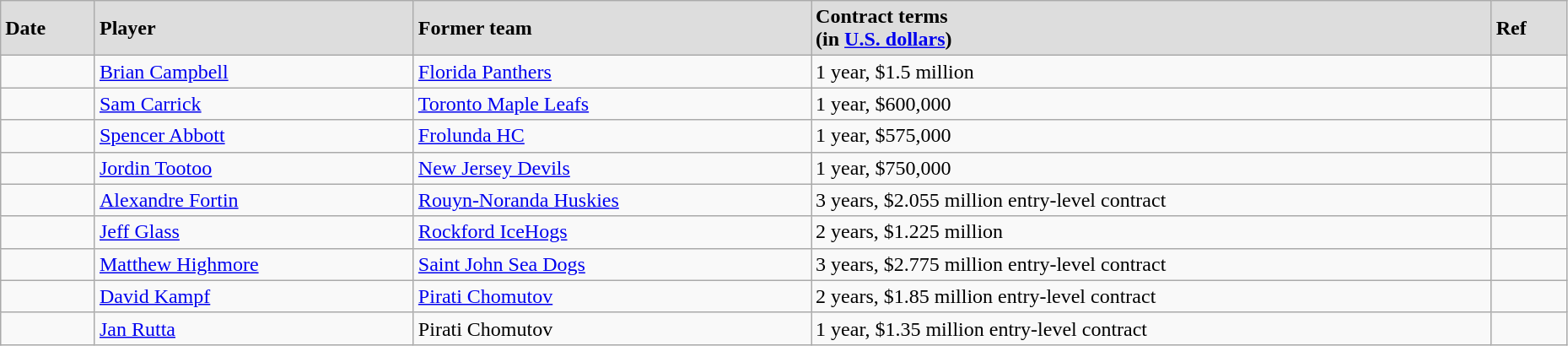<table class="wikitable" width=98%>
<tr style="background:#ddd;">
<td><strong>Date</strong></td>
<td><strong>Player</strong></td>
<td><strong>Former team</strong></td>
<td><strong>Contract terms</strong><br><strong>(in <a href='#'>U.S. dollars</a>)</strong></td>
<td><strong>Ref</strong></td>
</tr>
<tr>
<td></td>
<td><a href='#'>Brian Campbell</a></td>
<td><a href='#'>Florida Panthers</a></td>
<td>1 year, $1.5 million</td>
<td></td>
</tr>
<tr>
<td></td>
<td><a href='#'>Sam Carrick</a></td>
<td><a href='#'>Toronto Maple Leafs</a></td>
<td>1 year, $600,000</td>
<td></td>
</tr>
<tr>
<td></td>
<td><a href='#'>Spencer Abbott</a></td>
<td><a href='#'>Frolunda HC</a></td>
<td>1 year, $575,000</td>
<td></td>
</tr>
<tr>
<td></td>
<td><a href='#'>Jordin Tootoo</a></td>
<td><a href='#'>New Jersey Devils</a></td>
<td>1 year, $750,000</td>
<td></td>
</tr>
<tr>
<td></td>
<td><a href='#'>Alexandre Fortin</a></td>
<td><a href='#'>Rouyn-Noranda Huskies</a></td>
<td>3 years, $2.055 million entry-level contract</td>
<td></td>
</tr>
<tr>
<td></td>
<td><a href='#'>Jeff Glass</a></td>
<td><a href='#'>Rockford IceHogs</a></td>
<td>2 years, $1.225 million</td>
<td></td>
</tr>
<tr>
<td></td>
<td><a href='#'>Matthew Highmore</a></td>
<td><a href='#'>Saint John Sea Dogs</a></td>
<td>3 years, $2.775 million entry-level contract</td>
<td></td>
</tr>
<tr>
<td></td>
<td><a href='#'>David Kampf</a></td>
<td><a href='#'>Pirati Chomutov</a></td>
<td>2 years, $1.85 million entry-level contract</td>
<td></td>
</tr>
<tr>
<td></td>
<td><a href='#'>Jan Rutta</a></td>
<td>Pirati Chomutov</td>
<td>1 year, $1.35 million entry-level contract</td>
<td></td>
</tr>
</table>
